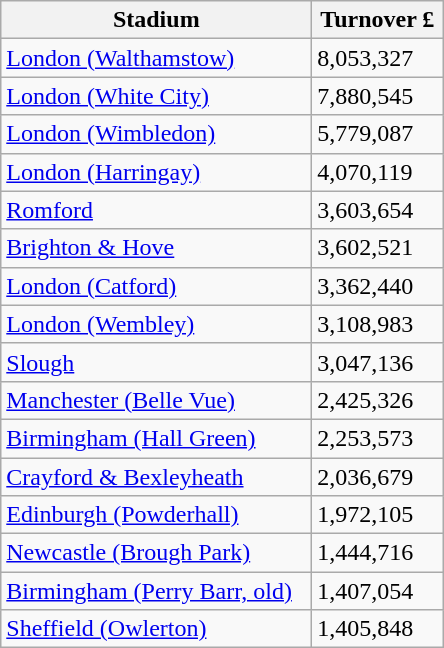<table class="wikitable">
<tr>
<th width=200>Stadium</th>
<th width=80>Turnover £</th>
</tr>
<tr>
<td><a href='#'>London (Walthamstow)</a></td>
<td>8,053,327</td>
</tr>
<tr>
<td><a href='#'>London (White City)</a></td>
<td>7,880,545</td>
</tr>
<tr>
<td><a href='#'>London (Wimbledon)</a></td>
<td>5,779,087</td>
</tr>
<tr>
<td><a href='#'>London (Harringay)</a></td>
<td>4,070,119</td>
</tr>
<tr>
<td><a href='#'>Romford</a></td>
<td>3,603,654</td>
</tr>
<tr>
<td><a href='#'>Brighton & Hove</a></td>
<td>3,602,521</td>
</tr>
<tr>
<td><a href='#'>London (Catford)</a></td>
<td>3,362,440</td>
</tr>
<tr>
<td><a href='#'>London (Wembley)</a></td>
<td>3,108,983</td>
</tr>
<tr>
<td><a href='#'>Slough</a></td>
<td>3,047,136</td>
</tr>
<tr>
<td><a href='#'>Manchester (Belle Vue)</a></td>
<td>2,425,326</td>
</tr>
<tr>
<td><a href='#'>Birmingham (Hall Green)</a></td>
<td>2,253,573</td>
</tr>
<tr>
<td><a href='#'>Crayford & Bexleyheath</a></td>
<td>2,036,679</td>
</tr>
<tr>
<td><a href='#'>Edinburgh (Powderhall)</a></td>
<td>1,972,105</td>
</tr>
<tr>
<td><a href='#'>Newcastle (Brough Park)</a></td>
<td>1,444,716</td>
</tr>
<tr>
<td><a href='#'>Birmingham (Perry Barr, old)</a></td>
<td>1,407,054</td>
</tr>
<tr>
<td><a href='#'>Sheffield (Owlerton)</a></td>
<td>1,405,848</td>
</tr>
</table>
